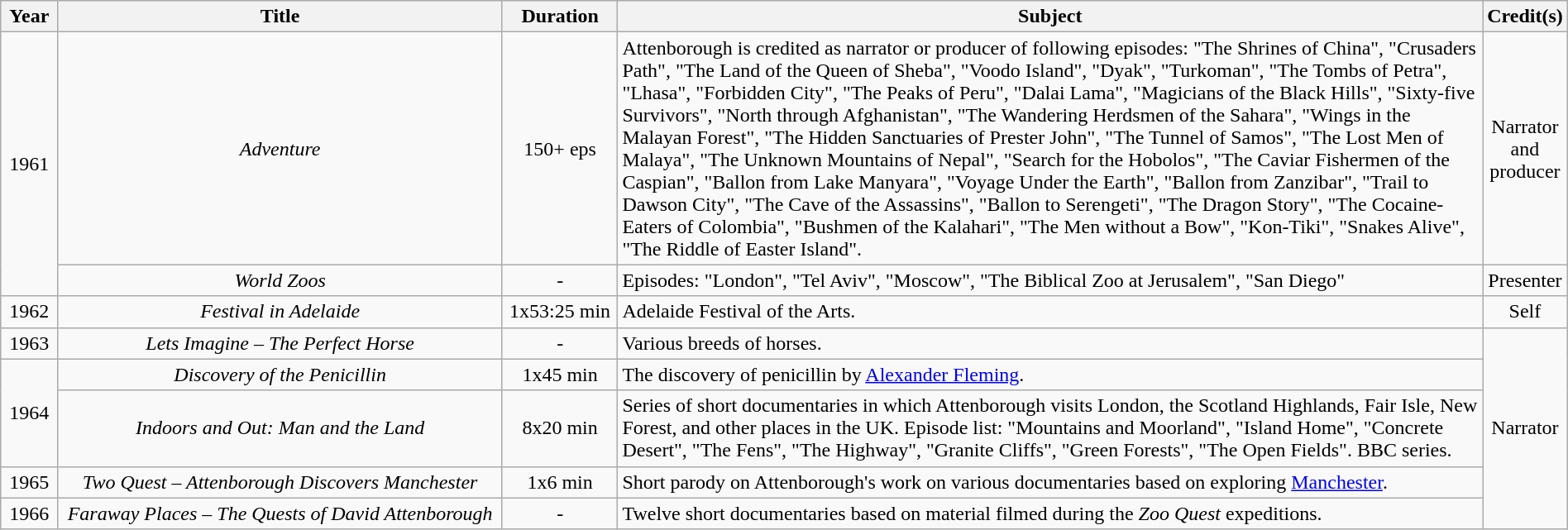<table class="wikitable" style="text-align:center" width="100%">
<tr>
<th width="40">Year</th>
<th width="400">Title</th>
<th width="90">Duration</th>
<th width="800">Subject</th>
<th>Credit(s)</th>
</tr>
<tr>
<td rowspan="2">1961</td>
<td><em>Adventure</em></td>
<td>150+ eps</td>
<td align="left">Attenborough is credited as narrator or producer of following episodes: "The Shrines of China", "Crusaders Path", "The Land of the Queen of Sheba", "Voodo Island", "Dyak", "Turkoman", "The Tombs of Petra", "Lhasa", "Forbidden City", "The Peaks of Peru", "Dalai Lama", "Magicians of the Black Hills", "Sixty-five Survivors", "North through Afghanistan", "The Wandering Herdsmen of the Sahara", "Wings in the Malayan Forest", "The Hidden Sanctuaries of Prester John", "The Tunnel of Samos", "The Lost Men of Malaya", "The Unknown Mountains of Nepal", "Search for the Hobolos", "The Caviar Fishermen of the Caspian", "Ballon from Lake Manyara", "Voyage Under the Earth", "Ballon from Zanzibar", "Trail to Dawson City", "The Cave of the Assassins", "Ballon to Serengeti", "The Dragon Story", "The Cocaine-Eaters of Colombia", "Bushmen of the Kalahari", "The Men without a Bow", "Kon-Tiki", "Snakes Alive", "The Riddle of Easter Island".</td>
<td>Narrator and producer</td>
</tr>
<tr>
<td><em>World Zoos</em></td>
<td>-</td>
<td align="left">Episodes: "London", "Tel Aviv", "Moscow", "The Biblical Zoo at Jerusalem", "San Diego"</td>
<td>Presenter</td>
</tr>
<tr>
<td>1962</td>
<td><em>Festival in Adelaide</em></td>
<td>1x53:25 min</td>
<td align="left">Adelaide Festival of the Arts.</td>
<td>Self</td>
</tr>
<tr>
<td>1963</td>
<td><em>Lets Imagine – The Perfect Horse</em></td>
<td>-</td>
<td align="left">Various breeds of horses.</td>
<td rowspan="5">Narrator</td>
</tr>
<tr>
<td rowspan="2">1964</td>
<td><em>Discovery of the Penicillin</em></td>
<td>1x45 min</td>
<td align="left">The discovery of penicillin by <a href='#'>Alexander Fleming</a>.</td>
</tr>
<tr>
<td><em>Indoors and Out: Man and the Land</em></td>
<td>8x20 min</td>
<td align="left">Series of short documentaries in which Attenborough visits London, the Scotland Highlands, Fair Isle, New Forest, and other places in the UK. Episode list: "Mountains and Moorland", "Island Home", "Concrete Desert", "The Fens", "The Highway", "Granite Cliffs", "Green Forests", "The Open Fields". BBC series.</td>
</tr>
<tr>
<td>1965</td>
<td><em>Two Quest – Attenborough Discovers Manchester</em></td>
<td>1x6 min</td>
<td align="left">Short parody on Attenborough's work on various documentaries based on exploring <a href='#'>Manchester</a>.</td>
</tr>
<tr>
<td>1966</td>
<td><em>Faraway Places – The Quests of David Attenborough</em></td>
<td>-</td>
<td align="left">Twelve short documentaries based on material filmed during the <em>Zoo Quest</em> expeditions.</td>
</tr>
</table>
